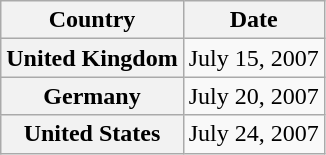<table class="wikitable plainrowheaders">
<tr>
<th>Country</th>
<th>Date</th>
</tr>
<tr>
<th scope="row">United Kingdom</th>
<td>July 15, 2007</td>
</tr>
<tr>
<th scope="row">Germany</th>
<td>July 20, 2007</td>
</tr>
<tr>
<th scope="row">United States</th>
<td>July 24, 2007</td>
</tr>
</table>
